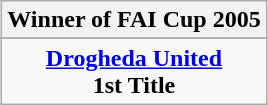<table class="wikitable" style="text-align: center; margin: 0 auto;">
<tr>
<th>Winner of FAI Cup 2005</th>
</tr>
<tr>
</tr>
<tr>
<td><strong><a href='#'>Drogheda United</a></strong><br><strong>1st Title</strong></td>
</tr>
</table>
